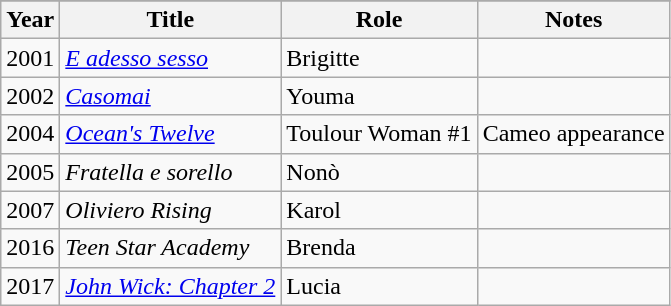<table class="wikitable">
<tr>
</tr>
<tr>
<th>Year</th>
<th>Title</th>
<th>Role</th>
<th>Notes</th>
</tr>
<tr>
<td>2001</td>
<td><em><a href='#'>E adesso sesso</a></em></td>
<td>Brigitte</td>
<td></td>
</tr>
<tr>
<td>2002</td>
<td><em><a href='#'>Casomai</a></em></td>
<td>Youma</td>
<td></td>
</tr>
<tr>
<td>2004</td>
<td><em><a href='#'>Ocean's Twelve</a></em></td>
<td>Toulour Woman #1</td>
<td>Cameo appearance</td>
</tr>
<tr>
<td>2005</td>
<td><em>Fratella e sorello</em></td>
<td>Nonò</td>
<td></td>
</tr>
<tr>
<td>2007</td>
<td><em>Oliviero Rising</em></td>
<td>Karol</td>
<td></td>
</tr>
<tr>
<td>2016</td>
<td><em>Teen Star Academy</em></td>
<td>Brenda</td>
<td></td>
</tr>
<tr>
<td>2017</td>
<td><em><a href='#'>John Wick: Chapter 2</a></em></td>
<td>Lucia</td>
<td></td>
</tr>
</table>
